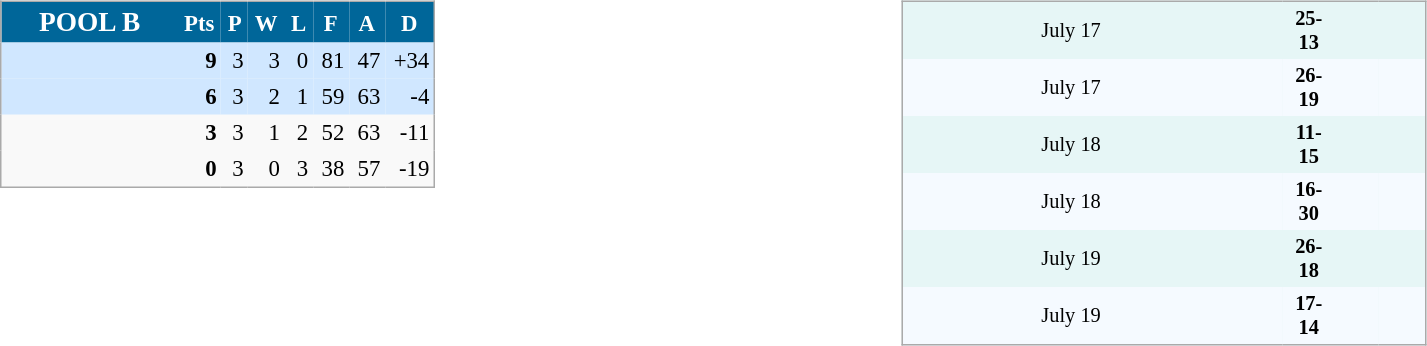<table width="100%" align=center>
<tr>
<td valign="top"><br><table align=center cellpadding="3" cellspacing="0" style="background: #f9f9f9; border: 1px #aaa solid; border-collapse: collapse; font-size: 95%;" width=290>
<tr bgcolor=#006699 style="color:white;">
<th width=34% style=font-size:120%><strong>POOL B</strong></th>
<th width=5%>Pts</th>
<th width=5%>P</th>
<th width=5%>W</th>
<th width=5%>L</th>
<th width=5%>F</th>
<th width=5%>A</th>
<th width=5%>D</th>
</tr>
<tr align=right bgcolor=#D0E7FF>
<td align=left></td>
<td><strong>9</strong></td>
<td>3</td>
<td>3</td>
<td>0</td>
<td>81</td>
<td>47</td>
<td>+34</td>
</tr>
<tr align=right bgcolor=#D0E7FF>
<td align=left></td>
<td><strong>6</strong></td>
<td>3</td>
<td>2</td>
<td>1</td>
<td>59</td>
<td>63</td>
<td>-4</td>
</tr>
<tr align=right>
<td align=left></td>
<td><strong>3</strong></td>
<td>3</td>
<td>1</td>
<td>2</td>
<td>52</td>
<td>63</td>
<td>-11</td>
</tr>
<tr align=right>
<td align=left></td>
<td><strong>0</strong></td>
<td>3</td>
<td>0</td>
<td>3</td>
<td>38</td>
<td>57</td>
<td>-19</td>
</tr>
</table>
</td>
<td valign="top"><br><table align=center cellpadding="3" cellspacing="0" style="background: #e6f6f6; border: 1px #aaa solid; border-collapse:collapse; font-size: 85%;" width=350>
<tr>
<td align=center>July 17</td>
<td align=right></td>
<td align=center width=10%><strong>25-13</strong></td>
<td></td>
<td valign=top align=center></td>
</tr>
<tr bgcolor=#F5FAFF>
<td align=center>July 17</td>
<td align=right></td>
<td align=center width=10%><strong>26-19</strong></td>
<td></td>
<td valign=top align=center></td>
</tr>
<tr>
<td align=center>July 18</td>
<td align=right></td>
<td align=center width=10%><strong>11-15</strong></td>
<td></td>
<td valign=top align=center></td>
</tr>
<tr bgcolor=#F5FAFF>
<td align=center>July 18</td>
<td align=right></td>
<td align=center width=10%><strong>16-30</strong></td>
<td></td>
<td valign=top align=center></td>
</tr>
<tr>
<td align=center>July 19</td>
<td align=right></td>
<td align=center width=10%><strong>26-18</strong></td>
<td></td>
<td valign=top align=center></td>
</tr>
<tr bgcolor=#F5FAFF>
<td align=center>July 19</td>
<td align=right></td>
<td align=center width=10%><strong>17-14</strong></td>
<td></td>
<td valign=top align=center></td>
</tr>
</table>
</td>
</tr>
</table>
